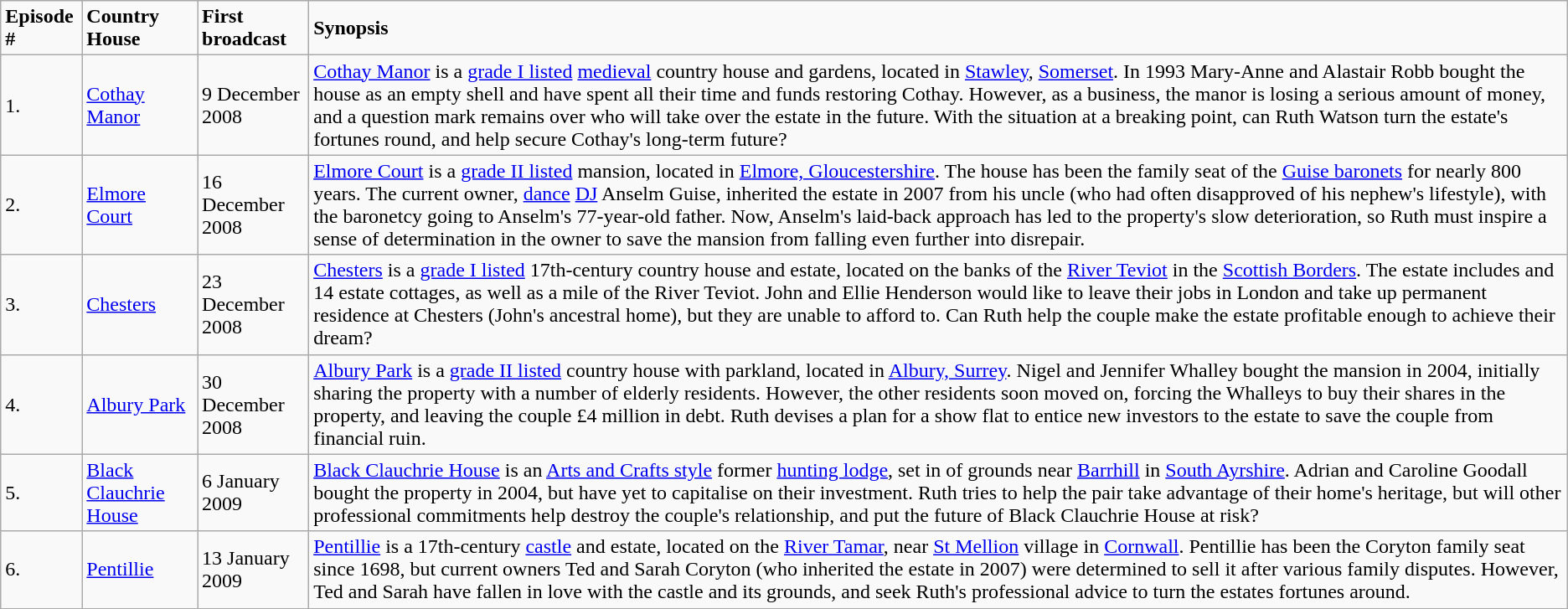<table class="wikitable">
<tr>
<td><strong>Episode #</strong></td>
<td><strong>Country House</strong></td>
<td><strong>First broadcast</strong></td>
<td><strong>Synopsis</strong></td>
</tr>
<tr>
<td>1.</td>
<td><a href='#'>Cothay Manor</a></td>
<td>9 December 2008</td>
<td><a href='#'>Cothay Manor</a> is a <a href='#'>grade I listed</a> <a href='#'>medieval</a> country house and gardens, located in <a href='#'>Stawley</a>, <a href='#'>Somerset</a>. In 1993 Mary-Anne and Alastair Robb bought the house as an empty shell and have spent all their time and funds restoring Cothay. However, as a business, the manor is losing a serious amount of money, and a question mark remains over who will take over the estate in the future. With the situation at a breaking point, can Ruth Watson turn the estate's fortunes round, and help secure Cothay's long-term future?</td>
</tr>
<tr>
<td>2.</td>
<td><a href='#'>Elmore Court</a></td>
<td>16 December 2008</td>
<td><a href='#'>Elmore Court</a> is a <a href='#'>grade II listed</a> mansion, located in <a href='#'>Elmore, Gloucestershire</a>. The house has been the family seat of the <a href='#'>Guise baronets</a> for nearly 800 years. The current owner, <a href='#'>dance</a> <a href='#'>DJ</a> Anselm Guise, inherited the estate in 2007 from his uncle (who had often disapproved of his nephew's lifestyle), with the baronetcy going to Anselm's 77-year-old father. Now, Anselm's laid-back approach has led to the property's slow deterioration, so Ruth must inspire a sense of determination in the owner to save the mansion from falling even further into disrepair.</td>
</tr>
<tr>
<td>3.</td>
<td><a href='#'>Chesters</a></td>
<td>23 December 2008</td>
<td><a href='#'>Chesters</a> is a <a href='#'>grade I listed</a> 17th-century country house and estate, located on the banks of the <a href='#'>River Teviot</a> in the <a href='#'>Scottish Borders</a>. The estate includes  and 14 estate cottages, as well as a mile of the River Teviot. John and Ellie Henderson would like to leave their jobs in London and take up permanent residence at Chesters (John's ancestral home), but they are unable to afford to. Can Ruth help the couple make the estate profitable enough to achieve their dream?</td>
</tr>
<tr>
<td>4.</td>
<td><a href='#'>Albury Park</a></td>
<td>30 December 2008</td>
<td><a href='#'>Albury Park</a> is a <a href='#'>grade II listed</a> country house with parkland, located in <a href='#'>Albury, Surrey</a>. Nigel and Jennifer Whalley bought the mansion in 2004, initially sharing the property with a number of elderly residents. However, the other residents soon moved on, forcing the Whalleys to buy their shares in the property, and leaving the couple £4 million in debt. Ruth devises a plan for a show flat to entice new investors to the estate to save the couple from financial ruin.</td>
</tr>
<tr>
<td>5.</td>
<td><a href='#'>Black Clauchrie House</a></td>
<td>6 January 2009</td>
<td><a href='#'>Black Clauchrie House</a> is an <a href='#'>Arts and Crafts style</a> former <a href='#'>hunting lodge</a>, set in  of grounds near <a href='#'>Barrhill</a> in <a href='#'>South Ayrshire</a>. Adrian and Caroline Goodall bought the property in 2004, but have yet to capitalise on their investment. Ruth tries to help the pair take advantage of their home's heritage, but will other professional commitments help destroy the couple's relationship, and put the future of Black Clauchrie House at risk?</td>
</tr>
<tr>
<td>6.</td>
<td><a href='#'>Pentillie</a></td>
<td>13 January 2009</td>
<td><a href='#'>Pentillie</a> is a 17th-century <a href='#'>castle</a> and estate, located on the <a href='#'>River Tamar</a>, near <a href='#'>St Mellion</a> village in <a href='#'>Cornwall</a>. Pentillie has been the Coryton family seat since 1698, but current owners Ted and Sarah Coryton (who inherited the estate in 2007) were determined to sell it after various family disputes. However, Ted and Sarah have fallen in love with the castle and its grounds, and seek Ruth's professional advice to turn the estates fortunes around.</td>
</tr>
</table>
